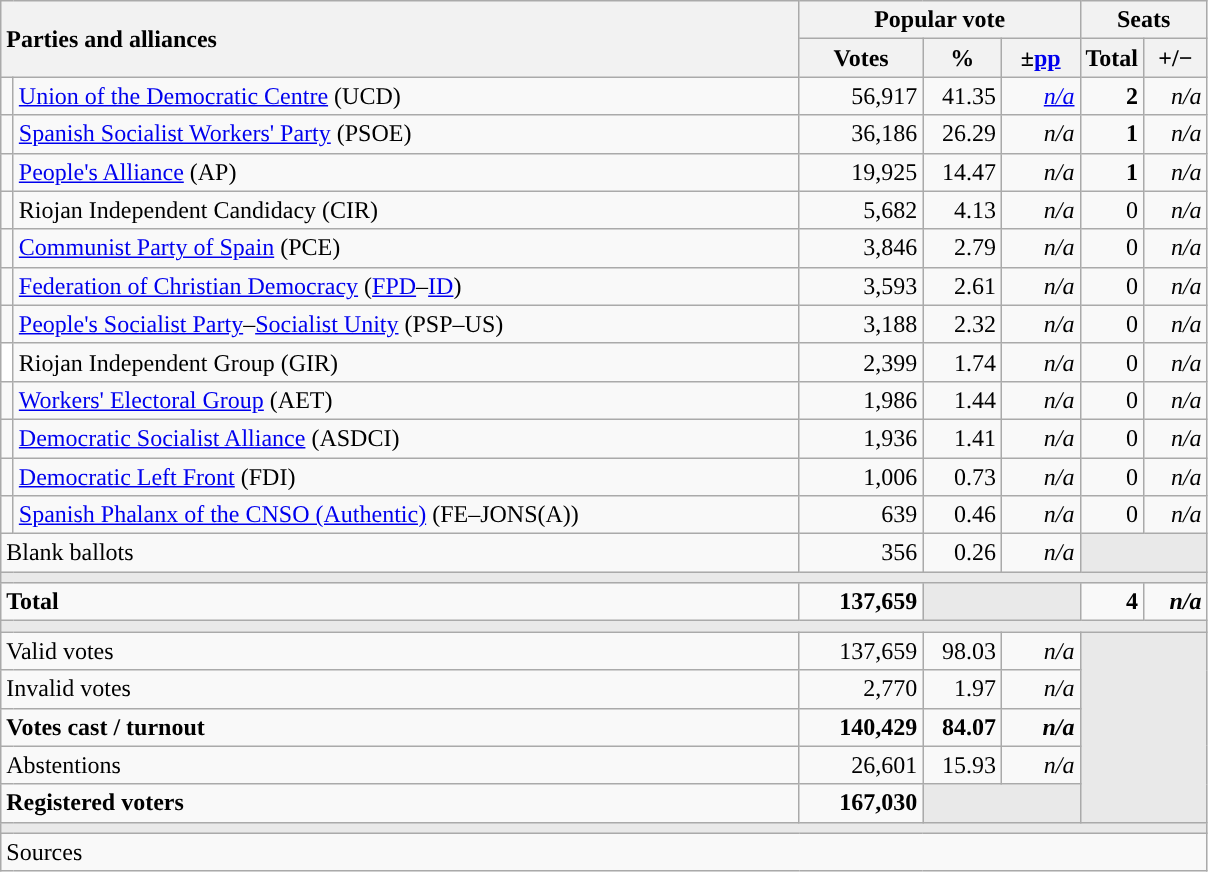<table class="wikitable" style="text-align:right;">
<tr>
<th style="text-align:left;" rowspan="2" colspan="2" width="525">Parties and alliances</th>
<th colspan="3">Popular vote</th>
<th colspan="2">Seats</th>
</tr>
<tr>
<th width="75">Votes</th>
<th width="45">%</th>
<th width="45">±<a href='#'>pp</a></th>
<th width="35">Total</th>
<th width="35">+/−</th>
</tr>
<tr>
<td width="1" style="color:inherit;background:"></td>
<td align="left"><a href='#'>Union of the Democratic Centre</a> (UCD)</td>
<td>56,917</td>
<td>41.35</td>
<td><em><a href='#'>n/a</a></em></td>
<td><strong>2</strong></td>
<td><em>n/a</em></td>
</tr>
<tr>
<td style="color:inherit;background:"></td>
<td align="left"><a href='#'>Spanish Socialist Workers' Party</a> (PSOE)</td>
<td>36,186</td>
<td>26.29</td>
<td><em>n/a</em></td>
<td><strong>1</strong></td>
<td><em>n/a</em></td>
</tr>
<tr>
<td style="color:inherit;background:"></td>
<td align="left"><a href='#'>People's Alliance</a> (AP)</td>
<td>19,925</td>
<td>14.47</td>
<td><em>n/a</em></td>
<td><strong>1</strong></td>
<td><em>n/a</em></td>
</tr>
<tr>
<td style="color:inherit;background:"></td>
<td align="left">Riojan Independent Candidacy (CIR)</td>
<td>5,682</td>
<td>4.13</td>
<td><em>n/a</em></td>
<td>0</td>
<td><em>n/a</em></td>
</tr>
<tr>
<td style="color:inherit;background:"></td>
<td align="left"><a href='#'>Communist Party of Spain</a> (PCE)</td>
<td>3,846</td>
<td>2.79</td>
<td><em>n/a</em></td>
<td>0</td>
<td><em>n/a</em></td>
</tr>
<tr>
<td style="color:inherit;background:"></td>
<td align="left"><a href='#'>Federation of Christian Democracy</a> (<a href='#'>FPD</a>–<a href='#'>ID</a>)</td>
<td>3,593</td>
<td>2.61</td>
<td><em>n/a</em></td>
<td>0</td>
<td><em>n/a</em></td>
</tr>
<tr>
<td style="color:inherit;background:"></td>
<td align="left"><a href='#'>People's Socialist Party</a>–<a href='#'>Socialist Unity</a> (PSP–US)</td>
<td>3,188</td>
<td>2.32</td>
<td><em>n/a</em></td>
<td>0</td>
<td><em>n/a</em></td>
</tr>
<tr>
<td bgcolor="white"></td>
<td align="left">Riojan Independent Group (GIR)</td>
<td>2,399</td>
<td>1.74</td>
<td><em>n/a</em></td>
<td>0</td>
<td><em>n/a</em></td>
</tr>
<tr>
<td style="color:inherit;background:"></td>
<td align="left"><a href='#'>Workers' Electoral Group</a> (AET)</td>
<td>1,986</td>
<td>1.44</td>
<td><em>n/a</em></td>
<td>0</td>
<td><em>n/a</em></td>
</tr>
<tr>
<td style="color:inherit;background:"></td>
<td align="left"><a href='#'>Democratic Socialist Alliance</a> (ASDCI)</td>
<td>1,936</td>
<td>1.41</td>
<td><em>n/a</em></td>
<td>0</td>
<td><em>n/a</em></td>
</tr>
<tr>
<td style="color:inherit;background:"></td>
<td align="left"><a href='#'>Democratic Left Front</a> (FDI)</td>
<td>1,006</td>
<td>0.73</td>
<td><em>n/a</em></td>
<td>0</td>
<td><em>n/a</em></td>
</tr>
<tr>
<td style="color:inherit;background:"></td>
<td align="left"><a href='#'>Spanish Phalanx of the CNSO (Authentic)</a> (FE–JONS(A))</td>
<td>639</td>
<td>0.46</td>
<td><em>n/a</em></td>
<td>0</td>
<td><em>n/a</em></td>
</tr>
<tr>
<td align="left" colspan="2">Blank ballots</td>
<td>356</td>
<td>0.26</td>
<td><em>n/a</em></td>
<td bgcolor="#E9E9E9" colspan="2"></td>
</tr>
<tr>
<td colspan="7" bgcolor="#E9E9E9"></td>
</tr>
<tr style="font-weight:bold;">
<td align="left" colspan="2">Total</td>
<td>137,659</td>
<td bgcolor="#E9E9E9" colspan="2"></td>
<td>4</td>
<td><em>n/a</em></td>
</tr>
<tr>
<td colspan="7" bgcolor="#E9E9E9"></td>
</tr>
<tr>
<td align="left" colspan="2">Valid votes</td>
<td>137,659</td>
<td>98.03</td>
<td><em>n/a</em></td>
<td bgcolor="#E9E9E9" colspan="2" rowspan="5"></td>
</tr>
<tr>
<td align="left" colspan="2">Invalid votes</td>
<td>2,770</td>
<td>1.97</td>
<td><em>n/a</em></td>
</tr>
<tr style="font-weight:bold;">
<td align="left" colspan="2">Votes cast / turnout</td>
<td>140,429</td>
<td>84.07</td>
<td><em>n/a</em></td>
</tr>
<tr>
<td align="left" colspan="2">Abstentions</td>
<td>26,601</td>
<td>15.93</td>
<td><em>n/a</em></td>
</tr>
<tr style="font-weight:bold;">
<td align="left" colspan="2">Registered voters</td>
<td>167,030</td>
<td bgcolor="#E9E9E9" colspan="2"></td>
</tr>
<tr>
<td colspan="7" bgcolor="#E9E9E9"></td>
</tr>
<tr>
<td align="left" colspan="7">Sources</td>
</tr>
</table>
